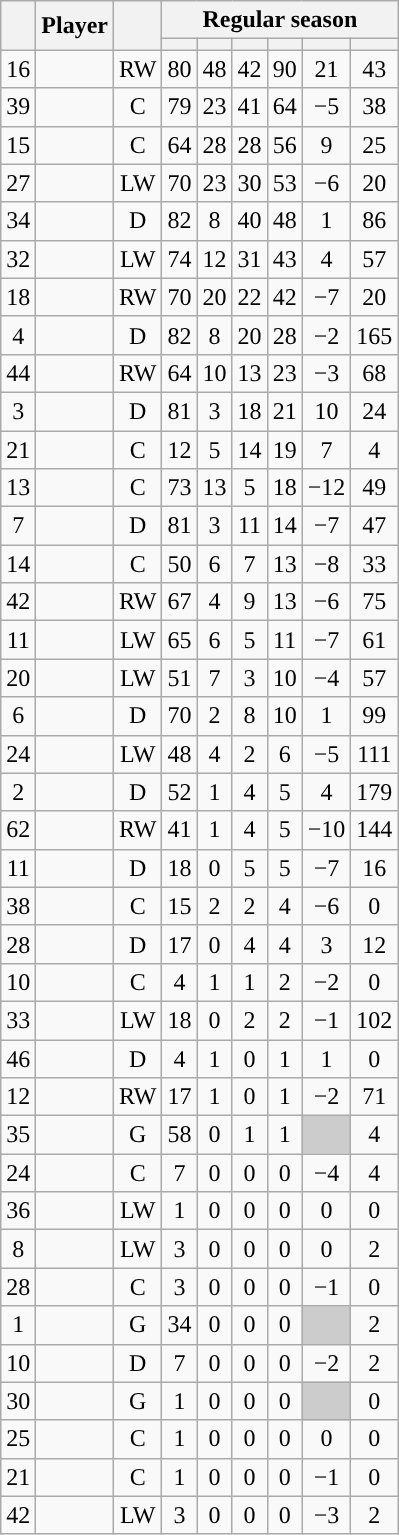<table class="wikitable sortable plainrowheaders" style="text-align:center;">
<tr>
<th scope="col" data-sort-type="number" rowspan="2"></th>
<th scope="col" rowspan="2">Player</th>
<th scope="col" rowspan="2"></th>
<th scope=colgroup colspan=6>Regular season</th>
</tr>
<tr>
<th scope="col" data-sort-type="number"></th>
<th scope="col" data-sort-type="number"></th>
<th scope="col" data-sort-type="number"></th>
<th scope="col" data-sort-type="number"></th>
<th scope="col" data-sort-type="number"></th>
<th scope="col" data-sort-type="number"></th>
</tr>
<tr>
<td scope="row">16</td>
<td align="left"></td>
<td>RW</td>
<td>80</td>
<td>48</td>
<td>42</td>
<td>90</td>
<td>21</td>
<td>43</td>
</tr>
<tr>
<td scope="row">39</td>
<td align="left"></td>
<td>C</td>
<td>79</td>
<td>23</td>
<td>41</td>
<td>64</td>
<td>−5</td>
<td>38</td>
</tr>
<tr>
<td scope="row">15</td>
<td align="left"></td>
<td>C</td>
<td>64</td>
<td>28</td>
<td>28</td>
<td>56</td>
<td>9</td>
<td>25</td>
</tr>
<tr>
<td scope="row">27</td>
<td align="left"></td>
<td>LW</td>
<td>70</td>
<td>23</td>
<td>30</td>
<td>53</td>
<td>−6</td>
<td>20</td>
</tr>
<tr>
<td scope="row">34</td>
<td align="left"></td>
<td>D</td>
<td>82</td>
<td>8</td>
<td>40</td>
<td>48</td>
<td>1</td>
<td>86</td>
</tr>
<tr>
<td scope="row">32</td>
<td align="left"></td>
<td>LW</td>
<td>74</td>
<td>12</td>
<td>31</td>
<td>43</td>
<td>4</td>
<td>57</td>
</tr>
<tr>
<td scope="row">18</td>
<td align="left"></td>
<td>RW</td>
<td>70</td>
<td>20</td>
<td>22</td>
<td>42</td>
<td>−7</td>
<td>20</td>
</tr>
<tr>
<td scope="row">4</td>
<td align="left"></td>
<td>D</td>
<td>82</td>
<td>8</td>
<td>20</td>
<td>28</td>
<td>−2</td>
<td>165</td>
</tr>
<tr>
<td scope="row">44</td>
<td align="left"></td>
<td>RW</td>
<td>64</td>
<td>10</td>
<td>13</td>
<td>23</td>
<td>−3</td>
<td>68</td>
</tr>
<tr>
<td scope="row">3</td>
<td align="left"></td>
<td>D</td>
<td>81</td>
<td>3</td>
<td>18</td>
<td>21</td>
<td>10</td>
<td>24</td>
</tr>
<tr>
<td scope="row">21</td>
<td align="left"></td>
<td>C</td>
<td>12</td>
<td>5</td>
<td>14</td>
<td>19</td>
<td>7</td>
<td>4</td>
</tr>
<tr>
<td scope="row">13</td>
<td align="left"></td>
<td>C</td>
<td>73</td>
<td>13</td>
<td>5</td>
<td>18</td>
<td>−12</td>
<td>49</td>
</tr>
<tr>
<td scope="row">7</td>
<td align="left"></td>
<td>D</td>
<td>81</td>
<td>3</td>
<td>11</td>
<td>14</td>
<td>−7</td>
<td>47</td>
</tr>
<tr>
<td scope="row">14</td>
<td align="left"></td>
<td>C</td>
<td>50</td>
<td>6</td>
<td>7</td>
<td>13</td>
<td>−8</td>
<td>33</td>
</tr>
<tr>
<td scope="row">42</td>
<td align="left"></td>
<td>RW</td>
<td>67</td>
<td>4</td>
<td>9</td>
<td>13</td>
<td>−6</td>
<td>75</td>
</tr>
<tr>
<td scope="row">11</td>
<td align="left"></td>
<td>LW</td>
<td>65</td>
<td>6</td>
<td>5</td>
<td>11</td>
<td>−7</td>
<td>61</td>
</tr>
<tr>
<td scope="row">20</td>
<td align="left"></td>
<td>LW</td>
<td>51</td>
<td>7</td>
<td>3</td>
<td>10</td>
<td>−4</td>
<td>57</td>
</tr>
<tr>
<td scope="row">6</td>
<td align="left"></td>
<td>D</td>
<td>70</td>
<td>2</td>
<td>8</td>
<td>10</td>
<td>1</td>
<td>99</td>
</tr>
<tr>
<td scope="row">24</td>
<td align="left"></td>
<td>LW</td>
<td>48</td>
<td>4</td>
<td>2</td>
<td>6</td>
<td>−5</td>
<td>111</td>
</tr>
<tr>
<td scope="row">2</td>
<td align="left"></td>
<td>D</td>
<td>52</td>
<td>1</td>
<td>4</td>
<td>5</td>
<td>4</td>
<td>179</td>
</tr>
<tr>
<td scope="row">62</td>
<td align="left"></td>
<td>RW</td>
<td>41</td>
<td>1</td>
<td>4</td>
<td>5</td>
<td>−10</td>
<td>144</td>
</tr>
<tr>
<td scope="row">11</td>
<td align="left"></td>
<td>D</td>
<td>18</td>
<td>0</td>
<td>5</td>
<td>5</td>
<td>−7</td>
<td>16</td>
</tr>
<tr>
<td scope="row">38</td>
<td align="left"></td>
<td>C</td>
<td>15</td>
<td>2</td>
<td>2</td>
<td>4</td>
<td>−6</td>
<td>0</td>
</tr>
<tr>
<td scope="row">28</td>
<td align="left"></td>
<td>D</td>
<td>17</td>
<td>0</td>
<td>4</td>
<td>4</td>
<td>3</td>
<td>12</td>
</tr>
<tr>
<td scope="row">10</td>
<td align="left"></td>
<td>C</td>
<td>4</td>
<td>1</td>
<td>1</td>
<td>2</td>
<td>−2</td>
<td>0</td>
</tr>
<tr>
<td scope="row">33</td>
<td align="left"></td>
<td>LW</td>
<td>18</td>
<td>0</td>
<td>2</td>
<td>2</td>
<td>−1</td>
<td>102</td>
</tr>
<tr>
<td scope="row">46</td>
<td align="left"></td>
<td>D</td>
<td>4</td>
<td>1</td>
<td>0</td>
<td>1</td>
<td>1</td>
<td>0</td>
</tr>
<tr>
<td scope="row">12</td>
<td align="left"></td>
<td>RW</td>
<td>17</td>
<td>1</td>
<td>0</td>
<td>1</td>
<td>−2</td>
<td>71</td>
</tr>
<tr>
<td scope="row">35</td>
<td align="left"></td>
<td>G</td>
<td>58</td>
<td>0</td>
<td>1</td>
<td>1</td>
<td style="background:#ccc"></td>
<td>4</td>
</tr>
<tr>
<td scope="row">24</td>
<td align="left"></td>
<td>C</td>
<td>7</td>
<td>0</td>
<td>0</td>
<td>0</td>
<td>−4</td>
<td>4</td>
</tr>
<tr>
<td scope="row">36</td>
<td align="left"></td>
<td>LW</td>
<td>1</td>
<td>0</td>
<td>0</td>
<td>0</td>
<td>0</td>
<td>0</td>
</tr>
<tr>
<td scope="row">8</td>
<td align="left"></td>
<td>LW</td>
<td>3</td>
<td>0</td>
<td>0</td>
<td>0</td>
<td>0</td>
<td>2</td>
</tr>
<tr>
<td scope="row">28</td>
<td align="left"></td>
<td>C</td>
<td>3</td>
<td>0</td>
<td>0</td>
<td>0</td>
<td>−1</td>
<td>0</td>
</tr>
<tr>
<td scope="row">1</td>
<td align="left"></td>
<td>G</td>
<td>34</td>
<td>0</td>
<td>0</td>
<td>0</td>
<td style="background:#ccc"></td>
<td>2</td>
</tr>
<tr>
<td scope="row">10</td>
<td align="left"></td>
<td>D</td>
<td>7</td>
<td>0</td>
<td>0</td>
<td>0</td>
<td>−2</td>
<td>2</td>
</tr>
<tr>
<td scope="row">30</td>
<td align="left"></td>
<td>G</td>
<td>1</td>
<td>0</td>
<td>0</td>
<td>0</td>
<td style="background:#ccc"></td>
<td>0</td>
</tr>
<tr>
<td scope="row">25</td>
<td align="left"></td>
<td>C</td>
<td>1</td>
<td>0</td>
<td>0</td>
<td>0</td>
<td>0</td>
<td>0</td>
</tr>
<tr>
<td scope="row">21</td>
<td align="left"></td>
<td>C</td>
<td>1</td>
<td>0</td>
<td>0</td>
<td>0</td>
<td>−1</td>
<td>0</td>
</tr>
<tr>
<td scope="row">42</td>
<td align="left"></td>
<td>LW</td>
<td>3</td>
<td>0</td>
<td>0</td>
<td>0</td>
<td>−3</td>
<td>2</td>
</tr>
</table>
